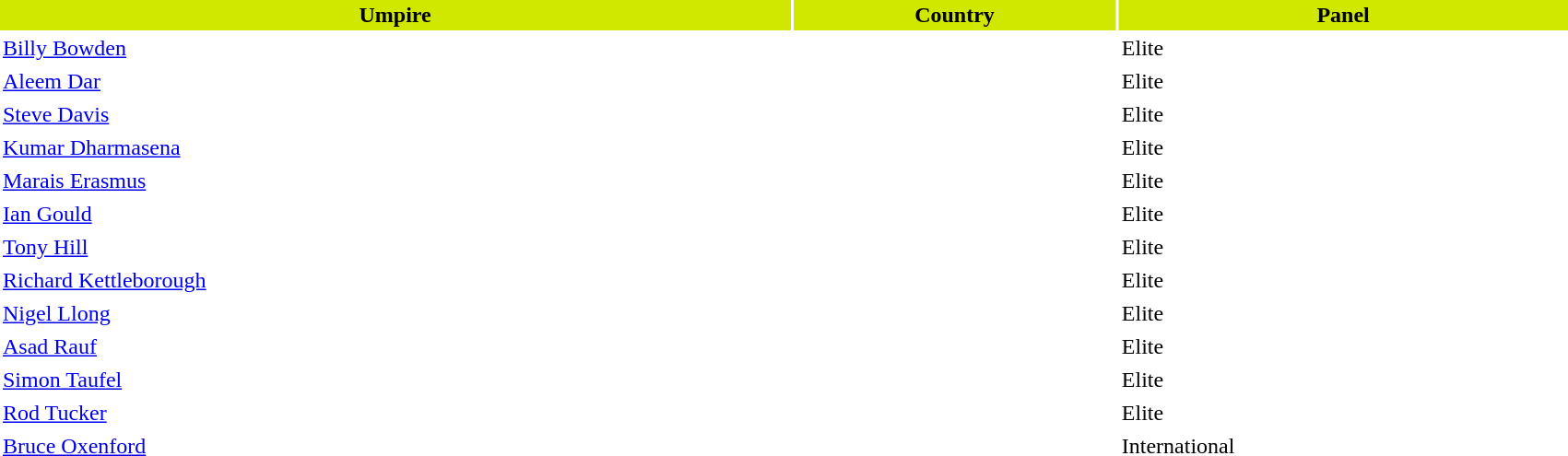<table border="0" cellspacing="2" cellpadding="2" width="90%">
<tr bgcolor=#D0E8KK>
<th width 5%>Umpire</th>
<th width 5%>Country</th>
<th width 5%>Panel</th>
</tr>
<tr>
<td align=left><a href='#'>Billy Bowden</a></td>
<td align=left></td>
<td align=left>Elite</td>
</tr>
<tr>
<td align=left><a href='#'>Aleem Dar</a></td>
<td align=left></td>
<td align=left>Elite</td>
</tr>
<tr>
<td align=left><a href='#'>Steve Davis</a></td>
<td align=left></td>
<td align=left>Elite</td>
</tr>
<tr>
<td align=left><a href='#'>Kumar Dharmasena</a></td>
<td align=left></td>
<td align=left>Elite</td>
</tr>
<tr>
<td align=left><a href='#'>Marais Erasmus</a></td>
<td align=left></td>
<td align=left>Elite</td>
</tr>
<tr>
<td align=left><a href='#'>Ian Gould</a></td>
<td align=left></td>
<td align=left>Elite</td>
</tr>
<tr>
<td align=left><a href='#'>Tony Hill</a></td>
<td align=left></td>
<td align=left>Elite</td>
</tr>
<tr>
<td align=left><a href='#'>Richard Kettleborough</a></td>
<td align=left></td>
<td align=left>Elite</td>
</tr>
<tr>
<td align=left><a href='#'>Nigel Llong</a></td>
<td align=left></td>
<td align=left>Elite</td>
</tr>
<tr>
<td align=left><a href='#'>Asad Rauf</a></td>
<td align=left></td>
<td align=left>Elite</td>
</tr>
<tr>
<td align=left><a href='#'>Simon Taufel</a></td>
<td align=left></td>
<td align=left>Elite</td>
</tr>
<tr>
<td align=left><a href='#'>Rod Tucker</a></td>
<td align=left></td>
<td align=left>Elite</td>
</tr>
<tr>
<td align=left><a href='#'>Bruce Oxenford</a></td>
<td align=left></td>
<td align=left>International</td>
</tr>
</table>
